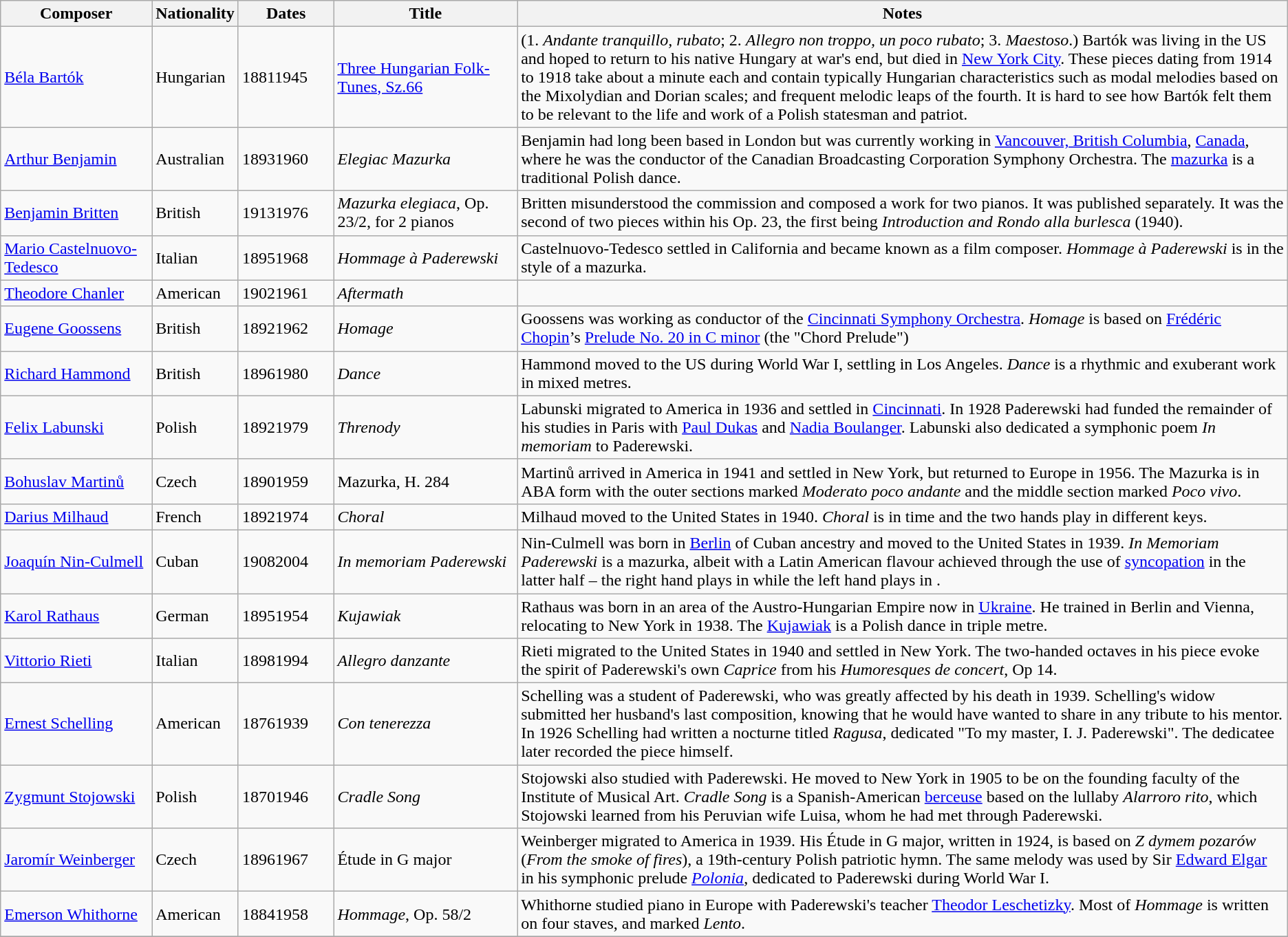<table class="wikitable sortable">
<tr>
<th>Composer</th>
<th>Nationality</th>
<th width=60>Dates</th>
<th>Title</th>
<th>Notes</th>
</tr>
<tr>
<td><a href='#'>Béla Bartók</a></td>
<td>Hungarian</td>
<td width=85>18811945</td>
<td><a href='#'>Three Hungarian Folk-Tunes, Sz.66</a></td>
<td>(1. <em>Andante tranquillo, rubato</em>; 2. <em>Allegro non troppo, un poco rubato</em>; 3. <em>Maestoso</em>.) Bartók was living in the US and hoped to return to his native Hungary at war's end, but died in <a href='#'>New York City</a>. These pieces dating from 1914 to 1918 take about a minute each and contain typically Hungarian characteristics such as modal melodies based on the Mixolydian and Dorian scales; and frequent melodic leaps of the fourth. It is hard to see how Bartók felt them to be relevant to the life and work of a Polish statesman and patriot.</td>
</tr>
<tr>
<td><a href='#'>Arthur Benjamin</a></td>
<td>Australian</td>
<td>18931960</td>
<td><em>Elegiac Mazurka</em></td>
<td>Benjamin had long been based in London but was currently working in <a href='#'>Vancouver, British Columbia</a>, <a href='#'>Canada</a>, where he was the conductor of the Canadian Broadcasting Corporation Symphony Orchestra. The <a href='#'>mazurka</a> is a traditional Polish dance.</td>
</tr>
<tr>
<td><a href='#'>Benjamin Britten</a></td>
<td>British</td>
<td>19131976</td>
<td><em>Mazurka elegiaca</em>, Op. 23/2, for 2 pianos</td>
<td>Britten misunderstood the commission and composed a work for two pianos. It was published separately.  It was the second of two pieces within his Op. 23, the first being <em>Introduction and Rondo alla burlesca</em> (1940).</td>
</tr>
<tr>
<td><a href='#'>Mario Castelnuovo-Tedesco</a></td>
<td>Italian</td>
<td>18951968</td>
<td><em>Hommage à Paderewski</em></td>
<td>Castelnuovo-Tedesco settled in California and became known as a film composer. <em>Hommage à Paderewski</em> is in the style of a mazurka.</td>
</tr>
<tr>
<td><a href='#'>Theodore Chanler</a></td>
<td>American</td>
<td>19021961</td>
<td><em>Aftermath</em></td>
<td></td>
</tr>
<tr>
<td><a href='#'>Eugene Goossens</a></td>
<td>British</td>
<td>18921962</td>
<td><em>Homage</em></td>
<td>Goossens was working as conductor of the <a href='#'>Cincinnati Symphony Orchestra</a>. <em>Homage</em> is based on <a href='#'>Frédéric Chopin</a>’s <a href='#'>Prelude No. 20 in C minor</a> (the "Chord Prelude")</td>
</tr>
<tr>
<td><a href='#'>Richard Hammond</a></td>
<td>British</td>
<td>18961980</td>
<td><em>Dance</em></td>
<td>Hammond moved to the US during World War I, settling in Los Angeles. <em>Dance</em> is a rhythmic and exuberant work in mixed metres.</td>
</tr>
<tr>
<td><a href='#'>Felix Labunski</a></td>
<td>Polish</td>
<td>18921979</td>
<td><em>Threnody</em></td>
<td>Labunski migrated to America in 1936 and settled in <a href='#'>Cincinnati</a>. In 1928 Paderewski had funded the remainder of his studies in Paris with <a href='#'>Paul Dukas</a> and <a href='#'>Nadia Boulanger</a>. Labunski also dedicated a symphonic poem <em>In memoriam</em> to Paderewski.</td>
</tr>
<tr>
<td><a href='#'>Bohuslav Martinů</a></td>
<td>Czech</td>
<td>18901959</td>
<td>Mazurka, H. 284</td>
<td>Martinů arrived in America in 1941 and settled in New York, but returned to Europe in 1956.  The Mazurka is in ABA form with the outer sections marked <em>Moderato poco andante</em> and the middle section marked <em>Poco vivo</em>.</td>
</tr>
<tr>
<td><a href='#'>Darius Milhaud</a></td>
<td>French</td>
<td>18921974</td>
<td><em>Choral</em></td>
<td>Milhaud moved to the United States in 1940.  <em>Choral</em> is in  time and the two hands play in different keys.</td>
</tr>
<tr>
<td><a href='#'>Joaquín Nin-Culmell</a></td>
<td>Cuban</td>
<td>19082004</td>
<td><em>In memoriam Paderewski</em></td>
<td>Nin-Culmell was born in <a href='#'>Berlin</a> of Cuban ancestry and moved to the United States in 1939. <em>In Memoriam Paderewski</em> is a mazurka, albeit with a Latin American flavour achieved through the use of <a href='#'>syncopation</a> in the latter half – the right hand plays in  while the left hand plays in .</td>
</tr>
<tr>
<td><a href='#'>Karol Rathaus</a></td>
<td>German</td>
<td>18951954</td>
<td><em>Kujawiak</em></td>
<td>Rathaus was born in an area of the Austro-Hungarian Empire now in <a href='#'>Ukraine</a>.  He trained in Berlin and Vienna, relocating to New York in 1938. The <a href='#'>Kujawiak</a> is a Polish dance in triple metre.</td>
</tr>
<tr>
<td><a href='#'>Vittorio Rieti</a></td>
<td>Italian</td>
<td>18981994</td>
<td><em>Allegro danzante</em></td>
<td>Rieti migrated to the United States in 1940 and settled in New York. The two-handed octaves in his piece evoke the spirit of Paderewski's own <em>Caprice</em> from his <em>Humoresques de concert</em>, Op 14.</td>
</tr>
<tr>
<td><a href='#'>Ernest Schelling</a></td>
<td>American</td>
<td>18761939</td>
<td><em>Con tenerezza</em></td>
<td>Schelling was a student of Paderewski, who was greatly affected by his death in 1939.  Schelling's widow submitted her husband's last composition, knowing that he would have wanted to share in any tribute to his mentor.  In 1926 Schelling had written a nocturne titled <em>Ragusa</em>, dedicated "To my master, I. J. Paderewski".  The dedicatee later recorded the piece himself.</td>
</tr>
<tr>
<td><a href='#'>Zygmunt Stojowski</a></td>
<td>Polish</td>
<td>18701946</td>
<td><em>Cradle Song</em></td>
<td>Stojowski also studied with Paderewski.  He moved to New York in 1905 to be on the founding faculty of the Institute of Musical Art. <em>Cradle Song</em> is a Spanish-American <a href='#'>berceuse</a> based on the lullaby <em>Alarroro rito</em>, which Stojowski learned from his Peruvian wife Luisa, whom he had met through Paderewski.</td>
</tr>
<tr>
<td><a href='#'>Jaromír Weinberger</a></td>
<td>Czech</td>
<td>18961967</td>
<td>Étude in G major</td>
<td>Weinberger migrated to America in 1939. His Étude in G major, written in 1924, is based on <em>Z dymem pozarów</em> (<em>From the smoke of fires</em>), a 19th-century Polish patriotic hymn. The same melody was used by Sir <a href='#'>Edward Elgar</a> in his symphonic prelude <em><a href='#'>Polonia</a></em>, dedicated to Paderewski during World War I.</td>
</tr>
<tr>
<td><a href='#'>Emerson&nbsp;Whithorne</a></td>
<td>American</td>
<td>18841958</td>
<td><em>Hommage</em>, Op. 58/2</td>
<td>Whithorne studied piano in Europe with Paderewski's teacher <a href='#'>Theodor Leschetizky</a>.  Most of <em>Hommage</em> is written on four staves, and marked <em>Lento</em>.</td>
</tr>
<tr>
</tr>
</table>
